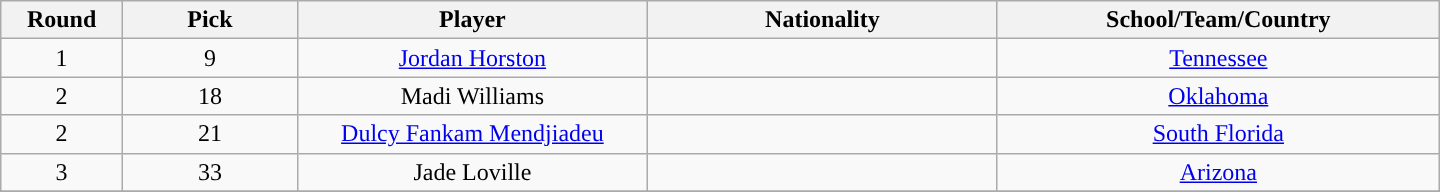<table class="wikitable" style="text-align:center; width:60em">
<tr>
<th width="2%">Round</th>
<th width="5%">Pick</th>
<th width="10%">Player</th>
<th width="10%">Nationality</th>
<th width="10%">School/Team/Country</th>
</tr>
<tr>
<td>1</td>
<td>9</td>
<td><a href='#'>Jordan Horston</a></td>
<td></td>
<td><a href='#'>Tennessee</a></td>
</tr>
<tr>
<td>2</td>
<td>18</td>
<td>Madi Williams</td>
<td></td>
<td><a href='#'>Oklahoma</a></td>
</tr>
<tr>
<td>2</td>
<td>21</td>
<td><a href='#'>Dulcy Fankam Mendjiadeu</a></td>
<td></td>
<td><a href='#'>South Florida</a></td>
</tr>
<tr>
<td>3</td>
<td>33</td>
<td>Jade Loville</td>
<td></td>
<td><a href='#'>Arizona</a></td>
</tr>
<tr>
</tr>
</table>
